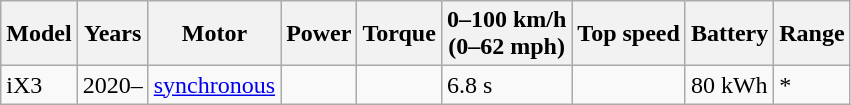<table class="wikitable sortable">
<tr>
<th>Model</th>
<th>Years</th>
<th>Motor</th>
<th>Power</th>
<th>Torque</th>
<th>0–100 km/h <br> (0–62 mph)</th>
<th>Top speed</th>
<th>Battery</th>
<th>Range</th>
</tr>
<tr>
<td>iX3</td>
<td>2020–</td>
<td><a href='#'>synchronous</a></td>
<td></td>
<td></td>
<td>6.8 s</td>
<td></td>
<td>80 kWh</td>
<td>*</td>
</tr>
</table>
